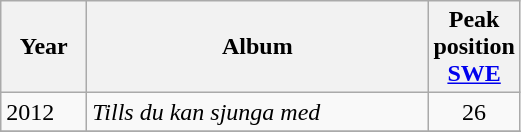<table class="wikitable">
<tr>
<th width="50">Year</th>
<th width="220">Album</th>
<th>Peak<br>position<br><a href='#'>SWE</a><br></th>
</tr>
<tr>
<td align="left">2012</td>
<td align="left"><em>Tills du kan sjunga med</em></td>
<td align="center">26</td>
</tr>
<tr>
</tr>
</table>
